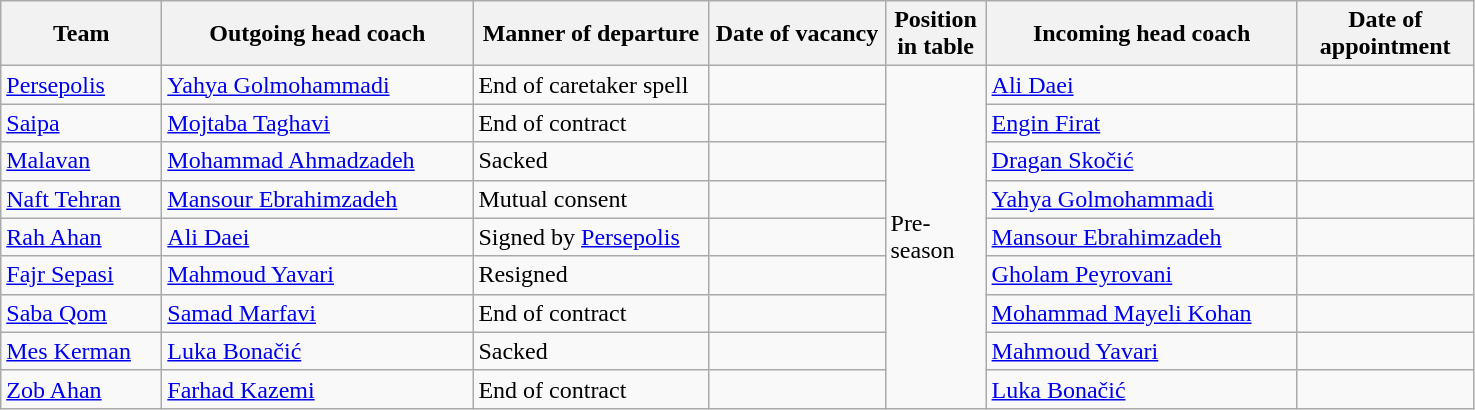<table class="wikitable">
<tr>
<th width=100>Team</th>
<th width=200>Outgoing head coach</th>
<th width=150>Manner of departure</th>
<th width=110>Date of vacancy</th>
<th width=60>Position in table</th>
<th width=200>Incoming head coach</th>
<th width=110>Date of appointment</th>
</tr>
<tr>
<td><a href='#'>Persepolis</a></td>
<td> <a href='#'>Yahya Golmohammadi</a></td>
<td rowspan=1>End of caretaker spell</td>
<td></td>
<td rowspan=9>Pre-season</td>
<td> <a href='#'>Ali Daei</a></td>
<td></td>
</tr>
<tr>
<td><a href='#'>Saipa</a></td>
<td> <a href='#'>Mojtaba Taghavi</a></td>
<td rowspan=1>End of contract</td>
<td></td>
<td> <a href='#'>Engin Firat</a></td>
<td></td>
</tr>
<tr>
<td><a href='#'>Malavan</a></td>
<td> <a href='#'>Mohammad Ahmadzadeh</a></td>
<td>Sacked</td>
<td></td>
<td> <a href='#'>Dragan Skočić</a></td>
<td></td>
</tr>
<tr>
<td><a href='#'>Naft Tehran</a></td>
<td> <a href='#'>Mansour Ebrahimzadeh</a></td>
<td>Mutual consent</td>
<td></td>
<td> <a href='#'>Yahya Golmohammadi</a></td>
<td></td>
</tr>
<tr>
<td><a href='#'>Rah Ahan</a></td>
<td> <a href='#'>Ali Daei</a></td>
<td>Signed by <a href='#'>Persepolis</a></td>
<td></td>
<td> <a href='#'>Mansour Ebrahimzadeh</a></td>
<td></td>
</tr>
<tr>
<td><a href='#'>Fajr Sepasi</a></td>
<td> <a href='#'>Mahmoud Yavari</a></td>
<td>Resigned</td>
<td></td>
<td> <a href='#'>Gholam Peyrovani</a></td>
<td></td>
</tr>
<tr>
<td><a href='#'>Saba Qom</a></td>
<td> <a href='#'>Samad Marfavi</a></td>
<td>End of contract</td>
<td></td>
<td> <a href='#'>Mohammad Mayeli Kohan</a></td>
<td></td>
</tr>
<tr>
<td><a href='#'>Mes Kerman</a></td>
<td> <a href='#'>Luka Bonačić</a></td>
<td>Sacked</td>
<td></td>
<td> <a href='#'>Mahmoud Yavari</a></td>
<td></td>
</tr>
<tr>
<td><a href='#'>Zob Ahan</a></td>
<td> <a href='#'>Farhad Kazemi</a></td>
<td>End of contract</td>
<td></td>
<td> <a href='#'>Luka Bonačić</a></td>
<td></td>
</tr>
</table>
